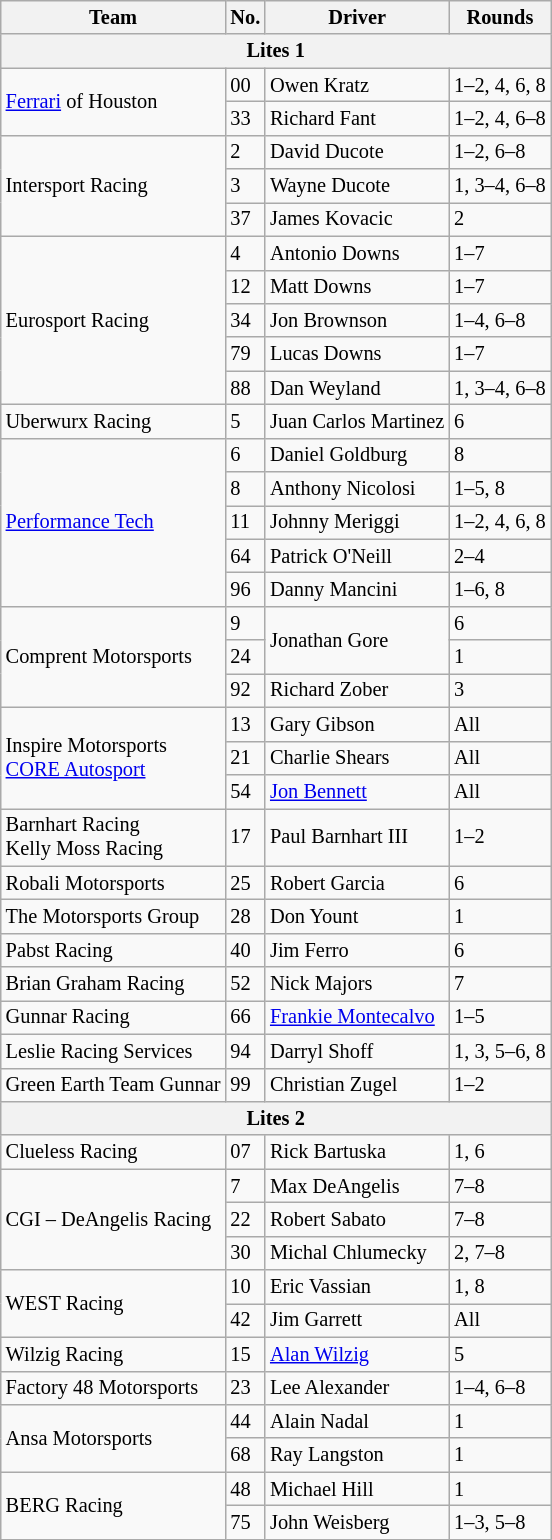<table class="wikitable" style="font-size: 85%;">
<tr>
<th>Team</th>
<th>No.</th>
<th>Driver</th>
<th>Rounds</th>
</tr>
<tr>
<th colspan=4>Lites 1</th>
</tr>
<tr>
<td rowspan=2><a href='#'>Ferrari</a> of Houston</td>
<td>00</td>
<td>Owen Kratz</td>
<td>1–2, 4, 6, 8</td>
</tr>
<tr>
<td>33</td>
<td>Richard Fant</td>
<td>1–2, 4, 6–8</td>
</tr>
<tr>
<td rowspan=3>Intersport Racing</td>
<td>2</td>
<td>David Ducote</td>
<td>1–2, 6–8</td>
</tr>
<tr>
<td>3</td>
<td>Wayne Ducote</td>
<td>1, 3–4, 6–8</td>
</tr>
<tr>
<td>37</td>
<td>James Kovacic</td>
<td>2</td>
</tr>
<tr>
<td rowspan=5>Eurosport Racing</td>
<td>4</td>
<td>Antonio Downs</td>
<td>1–7</td>
</tr>
<tr>
<td>12</td>
<td>Matt Downs</td>
<td>1–7</td>
</tr>
<tr>
<td>34</td>
<td>Jon Brownson</td>
<td>1–4, 6–8</td>
</tr>
<tr>
<td>79</td>
<td>Lucas Downs</td>
<td>1–7</td>
</tr>
<tr>
<td>88</td>
<td>Dan Weyland</td>
<td>1, 3–4, 6–8</td>
</tr>
<tr>
<td>Uberwurx Racing</td>
<td>5</td>
<td>Juan Carlos Martinez</td>
<td>6</td>
</tr>
<tr>
<td rowspan=5><a href='#'>Performance Tech</a></td>
<td>6</td>
<td>Daniel Goldburg</td>
<td>8</td>
</tr>
<tr>
<td>8</td>
<td>Anthony Nicolosi</td>
<td>1–5, 8</td>
</tr>
<tr>
<td>11</td>
<td>Johnny Meriggi</td>
<td>1–2, 4, 6, 8</td>
</tr>
<tr>
<td>64</td>
<td>Patrick O'Neill</td>
<td>2–4</td>
</tr>
<tr>
<td>96</td>
<td>Danny Mancini</td>
<td>1–6, 8</td>
</tr>
<tr>
<td rowspan=3>Comprent Motorsports</td>
<td>9</td>
<td rowspan=2>Jonathan Gore</td>
<td>6</td>
</tr>
<tr>
<td>24</td>
<td>1</td>
</tr>
<tr>
<td>92</td>
<td>Richard Zober</td>
<td>3</td>
</tr>
<tr>
<td rowspan=3>Inspire Motorsports<br><a href='#'>CORE Autosport</a></td>
<td>13</td>
<td>Gary Gibson</td>
<td>All</td>
</tr>
<tr>
<td>21</td>
<td>Charlie Shears</td>
<td>All</td>
</tr>
<tr>
<td>54</td>
<td><a href='#'>Jon Bennett</a></td>
<td>All</td>
</tr>
<tr>
<td>Barnhart Racing<br>Kelly Moss Racing</td>
<td>17</td>
<td>Paul Barnhart III</td>
<td>1–2</td>
</tr>
<tr>
<td>Robali Motorsports</td>
<td>25</td>
<td>Robert Garcia</td>
<td>6</td>
</tr>
<tr>
<td>The Motorsports Group</td>
<td>28</td>
<td>Don Yount</td>
<td>1</td>
</tr>
<tr>
<td>Pabst Racing</td>
<td>40</td>
<td>Jim Ferro</td>
<td>6</td>
</tr>
<tr>
<td>Brian Graham Racing</td>
<td>52</td>
<td>Nick Majors</td>
<td>7</td>
</tr>
<tr>
<td>Gunnar Racing</td>
<td>66</td>
<td><a href='#'>Frankie Montecalvo</a></td>
<td>1–5</td>
</tr>
<tr>
<td>Leslie Racing Services</td>
<td>94</td>
<td>Darryl Shoff</td>
<td>1, 3, 5–6, 8</td>
</tr>
<tr>
<td>Green Earth Team Gunnar</td>
<td>99</td>
<td>Christian Zugel</td>
<td>1–2</td>
</tr>
<tr>
<th colspan=4>Lites 2</th>
</tr>
<tr>
<td>Clueless Racing</td>
<td>07</td>
<td>Rick Bartuska</td>
<td>1, 6</td>
</tr>
<tr>
<td rowspan=3>CGI – DeAngelis Racing</td>
<td>7</td>
<td>Max DeAngelis</td>
<td>7–8</td>
</tr>
<tr>
<td>22</td>
<td>Robert Sabato</td>
<td>7–8</td>
</tr>
<tr>
<td>30</td>
<td>Michal Chlumecky</td>
<td>2, 7–8</td>
</tr>
<tr>
<td rowspan=2>WEST Racing</td>
<td>10</td>
<td>Eric Vassian</td>
<td>1, 8</td>
</tr>
<tr>
<td>42</td>
<td>Jim Garrett</td>
<td>All</td>
</tr>
<tr>
<td>Wilzig Racing</td>
<td>15</td>
<td><a href='#'>Alan Wilzig</a></td>
<td>5</td>
</tr>
<tr>
<td>Factory 48 Motorsports</td>
<td>23</td>
<td>Lee Alexander</td>
<td>1–4, 6–8</td>
</tr>
<tr>
<td rowspan=2>Ansa Motorsports</td>
<td>44</td>
<td>Alain Nadal</td>
<td>1</td>
</tr>
<tr>
<td>68</td>
<td>Ray Langston</td>
<td>1</td>
</tr>
<tr>
<td rowspan=2>BERG Racing</td>
<td>48</td>
<td>Michael Hill</td>
<td>1</td>
</tr>
<tr>
<td>75</td>
<td>John Weisberg</td>
<td>1–3, 5–8</td>
</tr>
</table>
